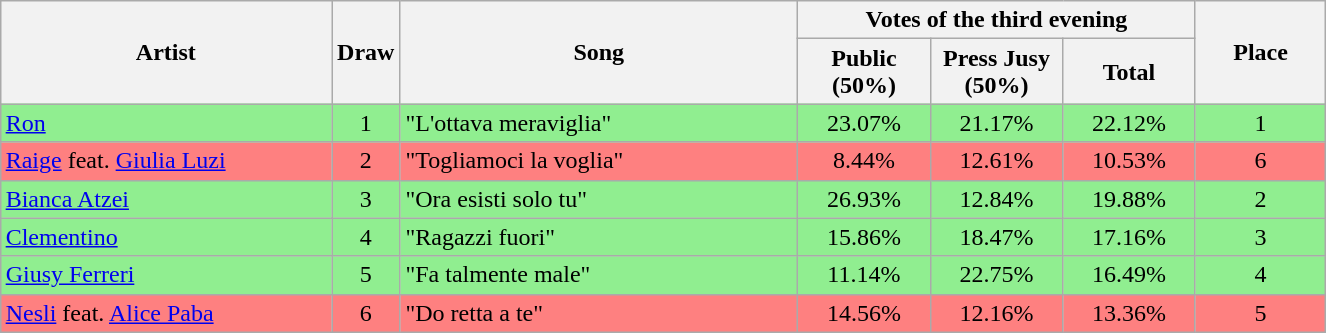<table class="wikitable sortable" width="70%" style="text-align:center; margin: 1em auto 1em auto">
<tr>
<th rowspan="2" width="25%">Artist</th>
<th rowspan="2" width="5%">Draw</th>
<th rowspan="2" width="30%">Song</th>
<th colspan="3" class="unsortable">Votes of the third evening</th>
<th rowspan="2">Place</th>
</tr>
<tr>
<th width="10%">Public (50%)</th>
<th width="10%">Press Jusy (50%)</th>
<th width="10%">Total</th>
</tr>
<tr style="background:#90EE90">
<td style="text-align:left;"><a href='#'>Ron</a></td>
<td>1</td>
<td style="text-align:left;">"L'ottava meraviglia"</td>
<td>23.07%</td>
<td>21.17%</td>
<td>22.12%</td>
<td>1</td>
</tr>
<tr style="background:#FE8080">
<td style="text-align:left;"><a href='#'>Raige</a> feat. <a href='#'>Giulia Luzi</a></td>
<td>2</td>
<td style="text-align:left;">"Togliamoci la voglia"</td>
<td>8.44%</td>
<td>12.61%</td>
<td>10.53%</td>
<td>6</td>
</tr>
<tr style="background:#90EE90">
<td style="text-align:left;"><a href='#'>Bianca Atzei</a></td>
<td>3</td>
<td style="text-align:left;">"Ora esisti solo tu"</td>
<td>26.93%</td>
<td>12.84%</td>
<td>19.88%</td>
<td>2</td>
</tr>
<tr style="background:#90EE90">
<td style="text-align:left;"><a href='#'>Clementino</a></td>
<td>4</td>
<td style="text-align:left;">"Ragazzi fuori"</td>
<td>15.86%</td>
<td>18.47%</td>
<td>17.16%</td>
<td>3</td>
</tr>
<tr style="background:#90EE90">
<td style="text-align:left;"><a href='#'>Giusy Ferreri</a></td>
<td>5</td>
<td style="text-align:left;">"Fa talmente male"</td>
<td>11.14%</td>
<td>22.75%</td>
<td>16.49%</td>
<td>4</td>
</tr>
<tr style="background:#FE8080">
<td style="text-align:left;"><a href='#'>Nesli</a> feat. <a href='#'>Alice Paba</a></td>
<td>6</td>
<td style="text-align:left;">"Do retta a te"</td>
<td>14.56%</td>
<td>12.16%</td>
<td>13.36%</td>
<td>5</td>
</tr>
</table>
